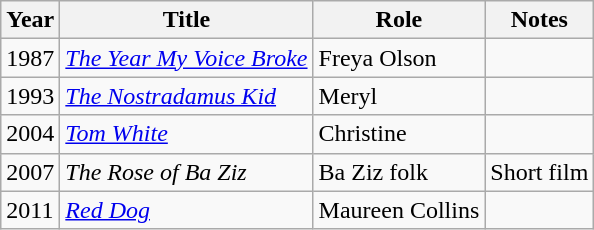<table class="wikitable">
<tr>
<th>Year</th>
<th>Title</th>
<th>Role</th>
<th>Notes</th>
</tr>
<tr>
<td>1987</td>
<td><em><a href='#'>The Year My Voice Broke</a></em></td>
<td>Freya Olson</td>
<td></td>
</tr>
<tr>
<td>1993</td>
<td><em><a href='#'>The Nostradamus Kid</a></em></td>
<td>Meryl</td>
<td></td>
</tr>
<tr>
<td>2004</td>
<td><em><a href='#'>Tom White</a></em></td>
<td>Christine</td>
<td></td>
</tr>
<tr>
<td>2007</td>
<td><em>The Rose of Ba Ziz</em></td>
<td>Ba Ziz folk</td>
<td>Short film</td>
</tr>
<tr>
<td>2011</td>
<td><em><a href='#'>Red Dog</a></em></td>
<td>Maureen Collins</td>
<td></td>
</tr>
</table>
